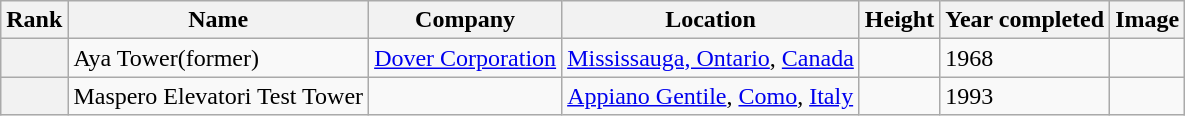<table class="wikitable sortable">
<tr>
<th>Rank</th>
<th>Name</th>
<th>Company</th>
<th>Location</th>
<th>Height</th>
<th>Year completed</th>
<th>Image</th>
</tr>
<tr>
<th></th>
<td>Aya Tower(former)</td>
<td><a href='#'>Dover Corporation</a></td>
<td><a href='#'>Mississauga, Ontario</a>, <a href='#'>Canada</a></td>
<td></td>
<td>1968</td>
<td></td>
</tr>
<tr>
<th></th>
<td>Maspero Elevatori Test Tower</td>
<td></td>
<td><a href='#'>Appiano Gentile</a>, <a href='#'>Como</a>, <a href='#'>Italy</a></td>
<td></td>
<td>1993</td>
<td></td>
</tr>
</table>
